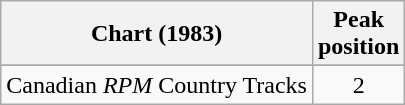<table class="wikitable sortable">
<tr>
<th align="left">Chart (1983)</th>
<th align="center">Peak<br>position</th>
</tr>
<tr>
</tr>
<tr>
<td align="left">Canadian <em>RPM</em> Country Tracks</td>
<td align="center">2</td>
</tr>
</table>
